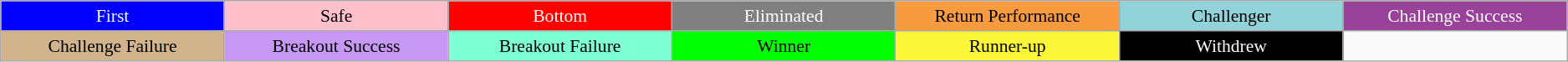<table class="wikitable" style="text-align:center; font-size: 90%;">
<tr>
<td style="background:blue; color: white; width:7%">First</td>
<td style="background:pink; width:7%">Safe</td>
<td style="background:red; color:white; width:7%">Bottom</td>
<td style="background:grey; color:white; width:7%">Eliminated</td>
<td style="background:#F89B40; width:7%">Return Performance</td>
<td style="background:#92D3DA; width:7%">Challenger</td>
<td style="background:#994299; color:white; width:7%">Challenge Success</td>
</tr>
<tr>
<td style="background:tan; width:7%">Challenge Failure</td>
<td style="background:#C697F3; width:7%">Breakout Success</td>
<td style="background:#7FFFD4; width:7%">Breakout Failure</td>
<td style="background:lime; width:7%">Winner</td>
<td style="background:#FCF639; width:7%; color: black;">Runner-up</td>
<td style="background:black; color:white; width:7%">Withdrew</td>
</tr>
</table>
